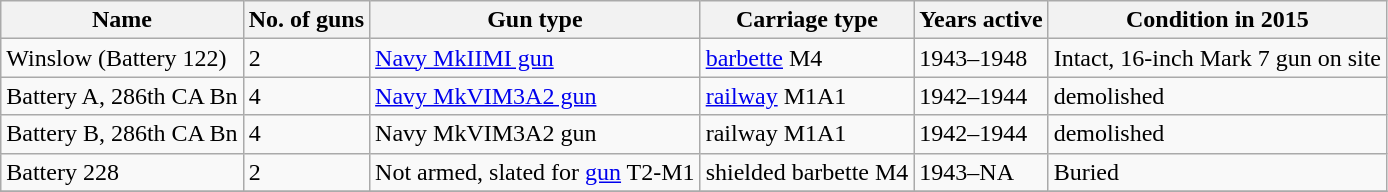<table class="wikitable">
<tr>
<th>Name</th>
<th>No. of guns</th>
<th>Gun type</th>
<th>Carriage type</th>
<th>Years active</th>
<th>Condition in 2015</th>
</tr>
<tr>
<td>Winslow (Battery 122)</td>
<td>2</td>
<td><a href='#'> Navy MkIIMI gun</a></td>
<td><a href='#'>barbette</a> M4</td>
<td>1943–1948</td>
<td>Intact, 16-inch Mark 7 gun on site</td>
</tr>
<tr>
<td>Battery A, 286th CA Bn</td>
<td>4</td>
<td><a href='#'> Navy MkVIM3A2 gun</a></td>
<td><a href='#'>railway</a> M1A1</td>
<td>1942–1944</td>
<td>demolished</td>
</tr>
<tr>
<td>Battery B, 286th CA Bn</td>
<td>4</td>
<td> Navy MkVIM3A2 gun</td>
<td>railway M1A1</td>
<td>1942–1944</td>
<td>demolished</td>
</tr>
<tr>
<td>Battery 228</td>
<td>2</td>
<td>Not armed, slated for <a href='#'> gun</a> T2-M1</td>
<td>shielded barbette M4</td>
<td>1943–NA</td>
<td>Buried</td>
</tr>
<tr>
</tr>
</table>
